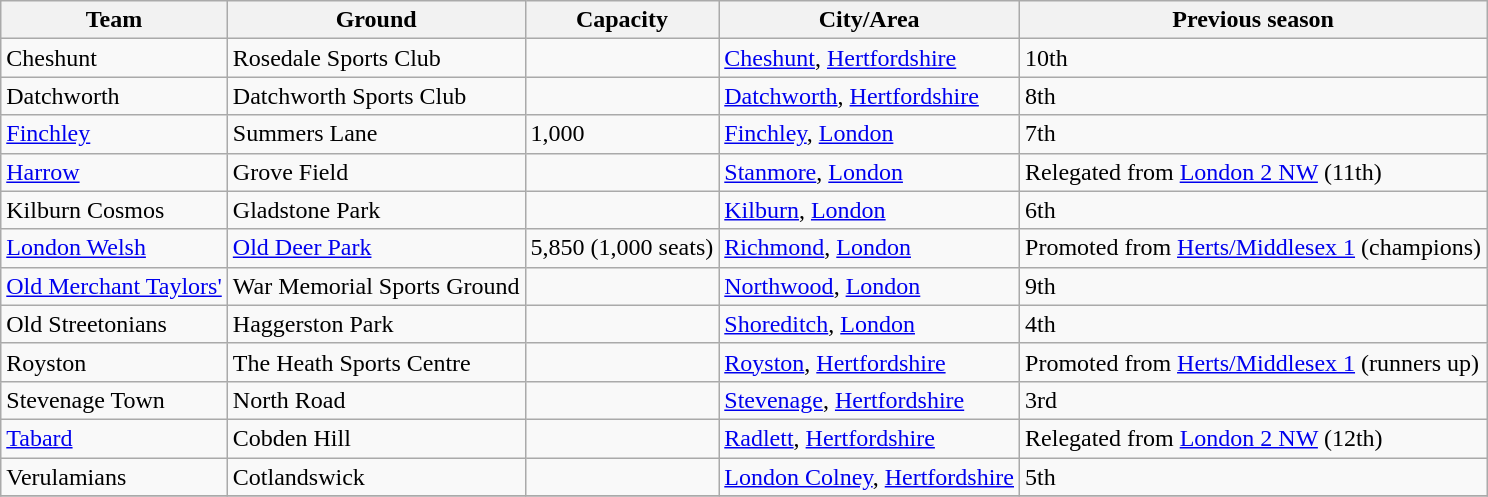<table class="wikitable sortable">
<tr>
<th>Team</th>
<th>Ground</th>
<th>Capacity</th>
<th>City/Area</th>
<th>Previous season</th>
</tr>
<tr>
<td>Cheshunt</td>
<td>Rosedale Sports Club</td>
<td></td>
<td><a href='#'>Cheshunt</a>, <a href='#'>Hertfordshire</a></td>
<td>10th</td>
</tr>
<tr>
<td>Datchworth</td>
<td>Datchworth Sports Club</td>
<td></td>
<td><a href='#'>Datchworth</a>, <a href='#'>Hertfordshire</a></td>
<td>8th</td>
</tr>
<tr>
<td><a href='#'>Finchley</a></td>
<td>Summers Lane</td>
<td>1,000</td>
<td><a href='#'>Finchley</a>, <a href='#'>London</a></td>
<td>7th</td>
</tr>
<tr>
<td><a href='#'>Harrow</a></td>
<td>Grove Field</td>
<td></td>
<td><a href='#'>Stanmore</a>, <a href='#'>London</a></td>
<td>Relegated from <a href='#'>London 2 NW</a> (11th)</td>
</tr>
<tr>
<td>Kilburn Cosmos</td>
<td>Gladstone Park</td>
<td></td>
<td><a href='#'>Kilburn</a>, <a href='#'>London</a></td>
<td>6th</td>
</tr>
<tr>
<td><a href='#'>London Welsh</a></td>
<td><a href='#'>Old Deer Park</a></td>
<td>5,850 (1,000 seats)</td>
<td><a href='#'>Richmond</a>, <a href='#'>London</a></td>
<td>Promoted from <a href='#'>Herts/Middlesex 1</a> (champions)</td>
</tr>
<tr>
<td><a href='#'>Old Merchant Taylors'</a></td>
<td>War Memorial Sports Ground</td>
<td></td>
<td><a href='#'>Northwood</a>, <a href='#'>London</a></td>
<td>9th</td>
</tr>
<tr>
<td>Old Streetonians</td>
<td>Haggerston Park</td>
<td></td>
<td><a href='#'>Shoreditch</a>, <a href='#'>London</a></td>
<td>4th</td>
</tr>
<tr>
<td>Royston</td>
<td>The Heath Sports Centre</td>
<td></td>
<td><a href='#'>Royston</a>, <a href='#'>Hertfordshire</a></td>
<td>Promoted from <a href='#'>Herts/Middlesex 1</a> (runners up)</td>
</tr>
<tr>
<td>Stevenage Town</td>
<td>North Road</td>
<td></td>
<td><a href='#'>Stevenage</a>, <a href='#'>Hertfordshire</a></td>
<td>3rd</td>
</tr>
<tr>
<td><a href='#'>Tabard</a></td>
<td>Cobden Hill</td>
<td></td>
<td><a href='#'>Radlett</a>, <a href='#'>Hertfordshire</a></td>
<td>Relegated from <a href='#'>London 2 NW</a> (12th)</td>
</tr>
<tr>
<td>Verulamians</td>
<td>Cotlandswick</td>
<td></td>
<td><a href='#'>London Colney</a>, <a href='#'>Hertfordshire</a></td>
<td>5th</td>
</tr>
<tr>
</tr>
</table>
